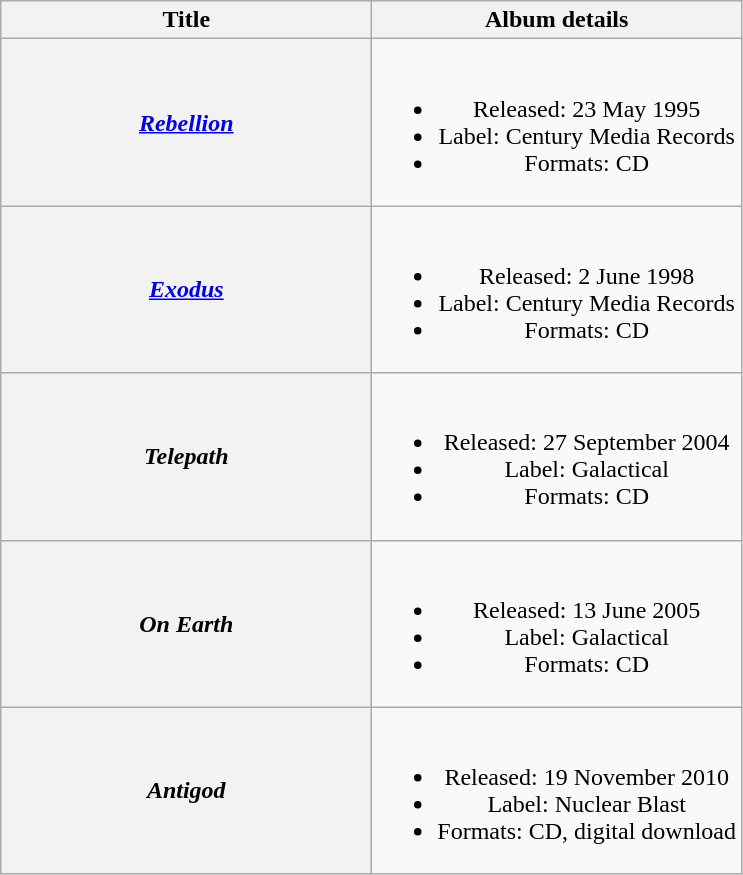<table class="wikitable plainrowheaders" style="text-align:center;">
<tr>
<th scope="col" style="width:15em;">Title</th>
<th scope="col">Album details</th>
</tr>
<tr>
<th scope="row"><em><a href='#'>Rebellion</a></em></th>
<td><br><ul><li>Released: 23 May 1995</li><li>Label: Century Media Records</li><li>Formats: CD</li></ul></td>
</tr>
<tr>
<th scope="row"><em><a href='#'>Exodus</a></em></th>
<td><br><ul><li>Released: 2 June 1998</li><li>Label: Century Media Records</li><li>Formats: CD</li></ul></td>
</tr>
<tr>
<th scope="row"><em>Telepath</em></th>
<td><br><ul><li>Released: 27 September 2004</li><li>Label: Galactical</li><li>Formats: CD</li></ul></td>
</tr>
<tr>
<th scope="row"><em>On Earth</em></th>
<td><br><ul><li>Released: 13 June 2005</li><li>Label: Galactical</li><li>Formats: CD</li></ul></td>
</tr>
<tr>
<th scope="row"><em>Antigod</em></th>
<td><br><ul><li>Released: 19 November 2010</li><li>Label: Nuclear Blast</li><li>Formats: CD, digital download</li></ul></td>
</tr>
</table>
